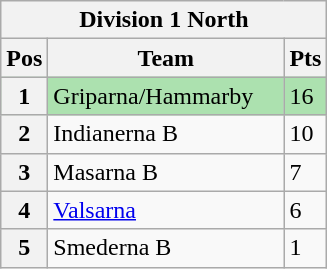<table class="wikitable">
<tr>
<th colspan="3">Division 1 North</th>
</tr>
<tr>
<th width=20>Pos</th>
<th width=150>Team</th>
<th width=20>Pts</th>
</tr>
<tr style="background:#ACE1AF;">
<th>1</th>
<td>Griparna/Hammarby</td>
<td>16</td>
</tr>
<tr>
<th>2</th>
<td>Indianerna B</td>
<td>10</td>
</tr>
<tr>
<th>3</th>
<td>Masarna B</td>
<td>7</td>
</tr>
<tr>
<th>4</th>
<td><a href='#'>Valsarna</a></td>
<td>6</td>
</tr>
<tr>
<th>5</th>
<td>Smederna B</td>
<td>1</td>
</tr>
</table>
